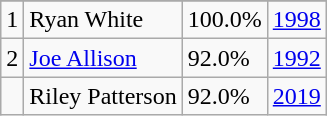<table class="wikitable">
<tr>
</tr>
<tr>
<td>1</td>
<td>Ryan White</td>
<td><abbr>100.0%</abbr></td>
<td><a href='#'>1998</a></td>
</tr>
<tr>
<td>2</td>
<td><a href='#'>Joe Allison</a></td>
<td><abbr>92.0%</abbr></td>
<td><a href='#'>1992</a></td>
</tr>
<tr>
<td></td>
<td>Riley Patterson</td>
<td><abbr>92.0%</abbr></td>
<td><a href='#'>2019</a></td>
</tr>
</table>
